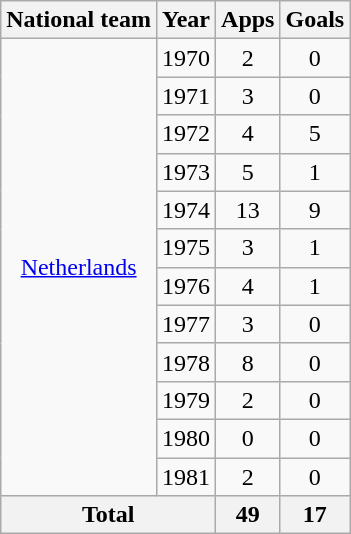<table class="wikitable" style="text-align:center">
<tr>
<th>National team</th>
<th>Year</th>
<th>Apps</th>
<th>Goals</th>
</tr>
<tr>
<td rowspan="12"><a href='#'>Netherlands</a></td>
<td>1970</td>
<td>2</td>
<td>0</td>
</tr>
<tr>
<td>1971</td>
<td>3</td>
<td>0</td>
</tr>
<tr>
<td>1972</td>
<td>4</td>
<td>5</td>
</tr>
<tr>
<td>1973</td>
<td>5</td>
<td>1</td>
</tr>
<tr>
<td>1974</td>
<td>13</td>
<td>9</td>
</tr>
<tr>
<td>1975</td>
<td>3</td>
<td>1</td>
</tr>
<tr>
<td>1976</td>
<td>4</td>
<td>1</td>
</tr>
<tr>
<td>1977</td>
<td>3</td>
<td>0</td>
</tr>
<tr>
<td>1978</td>
<td>8</td>
<td>0</td>
</tr>
<tr>
<td>1979</td>
<td>2</td>
<td>0</td>
</tr>
<tr>
<td>1980</td>
<td>0</td>
<td>0</td>
</tr>
<tr>
<td>1981</td>
<td>2</td>
<td>0</td>
</tr>
<tr>
<th colspan="2">Total</th>
<th>49</th>
<th>17</th>
</tr>
</table>
